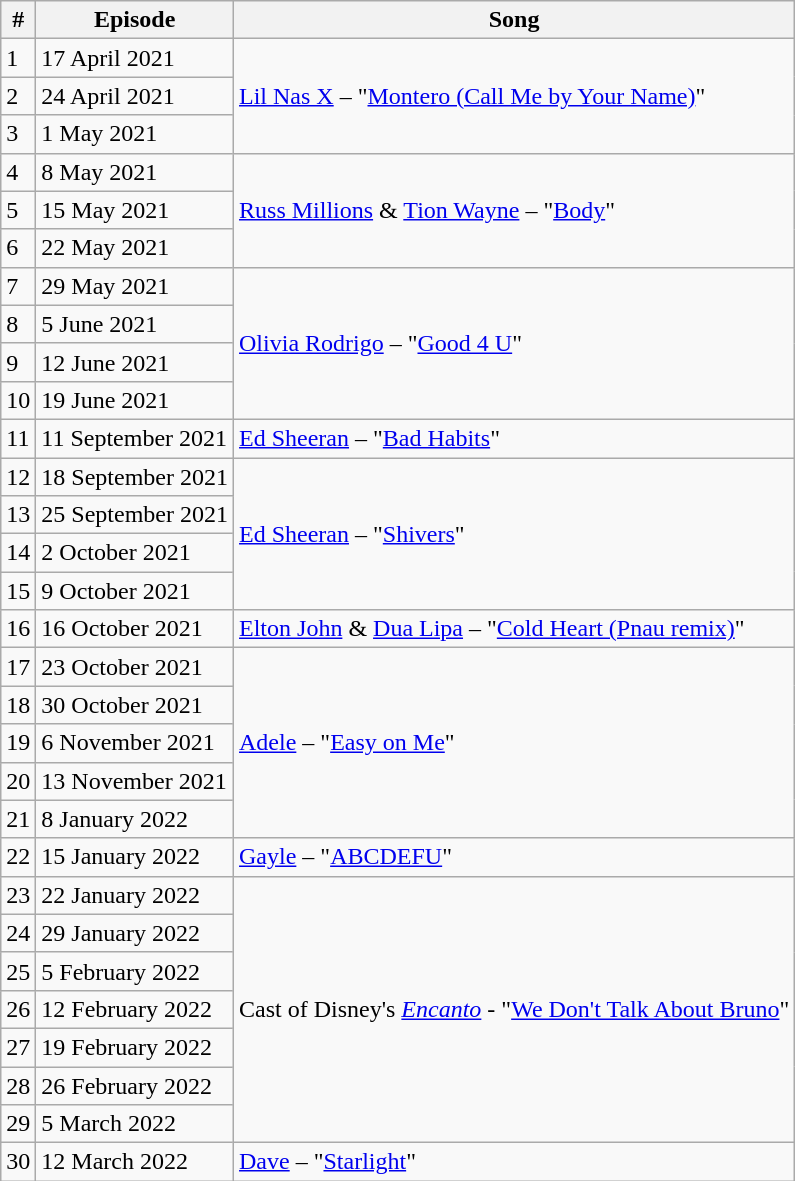<table class="wikitable">
<tr>
<th>#</th>
<th>Episode</th>
<th>Song</th>
</tr>
<tr>
<td>1</td>
<td>17 April 2021</td>
<td rowspan="3"><a href='#'>Lil Nas X</a> – "<a href='#'>Montero (Call Me by Your Name)</a>"</td>
</tr>
<tr>
<td>2</td>
<td>24 April 2021</td>
</tr>
<tr>
<td>3</td>
<td>1 May 2021</td>
</tr>
<tr>
<td>4</td>
<td>8 May 2021</td>
<td rowspan="3"><a href='#'>Russ Millions</a> & <a href='#'>Tion Wayne</a> – "<a href='#'>Body</a>"</td>
</tr>
<tr>
<td>5</td>
<td>15 May 2021</td>
</tr>
<tr>
<td>6</td>
<td>22 May 2021</td>
</tr>
<tr>
<td>7</td>
<td>29 May 2021</td>
<td rowspan="4"><a href='#'>Olivia Rodrigo</a> – "<a href='#'>Good 4 U</a>"</td>
</tr>
<tr>
<td>8</td>
<td>5 June 2021</td>
</tr>
<tr>
<td>9</td>
<td>12 June 2021</td>
</tr>
<tr>
<td>10</td>
<td>19 June 2021</td>
</tr>
<tr>
<td>11</td>
<td>11 September 2021</td>
<td><a href='#'>Ed Sheeran</a> – "<a href='#'>Bad Habits</a>"</td>
</tr>
<tr>
<td>12</td>
<td>18 September 2021</td>
<td rowspan="4"><a href='#'>Ed Sheeran</a> – "<a href='#'>Shivers</a>"</td>
</tr>
<tr>
<td>13</td>
<td>25 September 2021</td>
</tr>
<tr>
<td>14</td>
<td>2 October 2021</td>
</tr>
<tr>
<td>15</td>
<td>9 October 2021</td>
</tr>
<tr>
<td>16</td>
<td>16 October 2021</td>
<td><a href='#'>Elton John</a> & <a href='#'>Dua Lipa</a> – "<a href='#'>Cold Heart (Pnau remix)</a>"</td>
</tr>
<tr>
<td>17</td>
<td>23 October 2021</td>
<td rowspan="5"><a href='#'>Adele</a> – "<a href='#'>Easy on Me</a>"</td>
</tr>
<tr>
<td>18</td>
<td>30 October 2021</td>
</tr>
<tr>
<td>19</td>
<td>6 November 2021</td>
</tr>
<tr>
<td>20</td>
<td>13 November 2021</td>
</tr>
<tr>
<td>21</td>
<td>8 January 2022</td>
</tr>
<tr>
<td>22</td>
<td>15 January 2022</td>
<td><a href='#'>Gayle</a> – "<a href='#'>ABCDEFU</a>"</td>
</tr>
<tr>
<td>23</td>
<td>22 January 2022</td>
<td rowspan="7">Cast of Disney's <em><a href='#'>Encanto</a></em> - "<a href='#'>We Don't Talk About Bruno</a>"</td>
</tr>
<tr>
<td>24</td>
<td>29 January 2022</td>
</tr>
<tr>
<td>25</td>
<td>5 February 2022</td>
</tr>
<tr>
<td>26</td>
<td>12 February 2022</td>
</tr>
<tr>
<td>27</td>
<td>19 February 2022</td>
</tr>
<tr>
<td>28</td>
<td>26 February 2022</td>
</tr>
<tr>
<td>29</td>
<td>5 March 2022</td>
</tr>
<tr>
<td>30</td>
<td>12 March 2022</td>
<td><a href='#'>Dave</a> – "<a href='#'>Starlight</a>"</td>
</tr>
</table>
